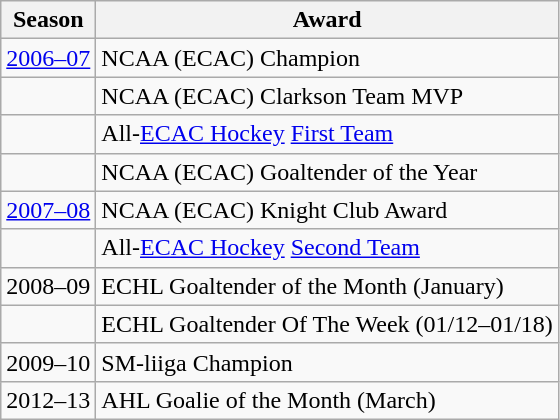<table class="wikitable">
<tr>
<th>Season</th>
<th>Award</th>
</tr>
<tr>
<td><a href='#'>2006–07</a></td>
<td>NCAA (ECAC) Champion</td>
</tr>
<tr>
<td></td>
<td>NCAA (ECAC) Clarkson Team MVP</td>
</tr>
<tr>
<td></td>
<td>All-<a href='#'>ECAC Hockey</a> <a href='#'>First Team</a></td>
</tr>
<tr>
<td></td>
<td>NCAA (ECAC) Goaltender of the Year</td>
</tr>
<tr>
<td><a href='#'>2007–08</a></td>
<td>NCAA (ECAC) Knight Club Award</td>
</tr>
<tr>
<td></td>
<td>All-<a href='#'>ECAC Hockey</a> <a href='#'>Second Team</a></td>
</tr>
<tr>
<td>2008–09</td>
<td>ECHL Goaltender of the Month (January)</td>
</tr>
<tr>
<td></td>
<td>ECHL Goaltender Of The Week (01/12–01/18)</td>
</tr>
<tr>
<td>2009–10</td>
<td>SM-liiga Champion</td>
</tr>
<tr>
<td>2012–13</td>
<td>AHL Goalie of the Month (March)</td>
</tr>
</table>
